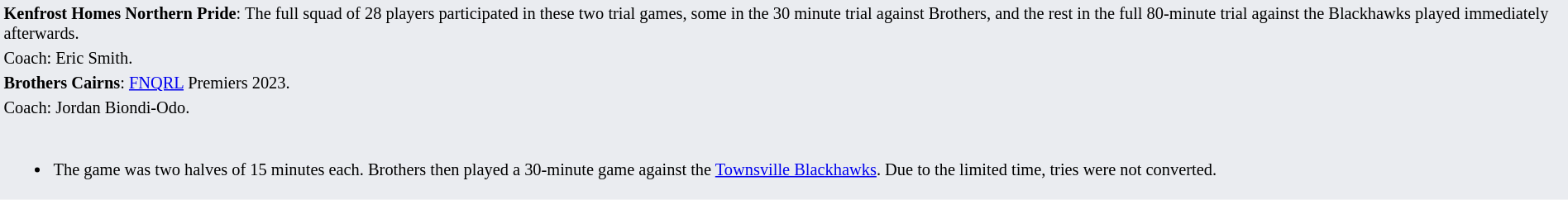<table style="background:#eaecf0; font-size:85%; width:100%;">
<tr>
<td><strong>Kenfrost Homes Northern Pride</strong>: The full squad of 28 players participated in these two trial games, some in the 30 minute trial against Brothers, and the rest in the full 80-minute trial against the Blackhawks played immediately afterwards.</td>
</tr>
<tr>
<td>Coach: Eric Smith.</td>
</tr>
<tr>
<td><strong>Brothers Cairns</strong>: <a href='#'>FNQRL</a> Premiers 2023.</td>
</tr>
<tr>
<td>Coach: Jordan Biondi-Odo.</td>
</tr>
<tr>
<td><br><ul><li>The game was two halves of 15 minutes each. Brothers then played a 30-minute game against the <a href='#'>Townsville Blackhawks</a>. Due to the limited time, tries were not converted.</li></ul></td>
</tr>
</table>
